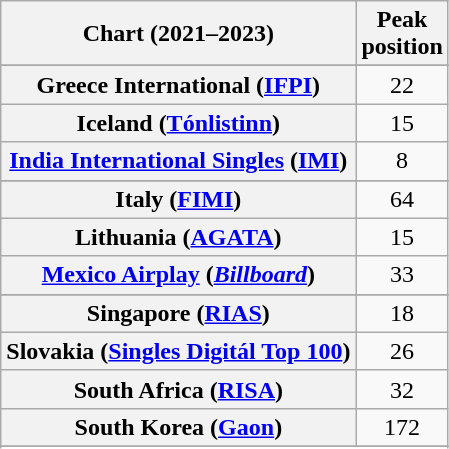<table class="wikitable sortable plainrowheaders" style="text-align:center">
<tr>
<th scope="col">Chart (2021–2023)</th>
<th scope="col">Peak<br>position</th>
</tr>
<tr>
</tr>
<tr>
</tr>
<tr>
</tr>
<tr>
</tr>
<tr>
</tr>
<tr>
</tr>
<tr>
</tr>
<tr>
</tr>
<tr>
</tr>
<tr>
</tr>
<tr>
</tr>
<tr>
</tr>
<tr>
</tr>
<tr>
</tr>
<tr>
<th scope="row">Greece International (<a href='#'>IFPI</a>)</th>
<td>22</td>
</tr>
<tr>
<th scope="row">Iceland (<a href='#'>Tónlistinn</a>)</th>
<td>15</td>
</tr>
<tr>
<th scope="row"><a href='#'>India International Singles</a> (<a href='#'>IMI</a>)</th>
<td>8</td>
</tr>
<tr>
</tr>
<tr>
<th scope="row">Italy (<a href='#'>FIMI</a>)</th>
<td>64</td>
</tr>
<tr>
<th scope="row">Lithuania (<a href='#'>AGATA</a>)</th>
<td>15</td>
</tr>
<tr>
<th scope="row"><a href='#'>Mexico Airplay</a> (<em><a href='#'>Billboard</a></em>)</th>
<td>33</td>
</tr>
<tr>
</tr>
<tr>
</tr>
<tr>
</tr>
<tr>
</tr>
<tr>
</tr>
<tr>
<th scope="row">Singapore (<a href='#'>RIAS</a>)</th>
<td>18</td>
</tr>
<tr>
<th scope="row">Slovakia (<a href='#'>Singles Digitál Top 100</a>)</th>
<td>26</td>
</tr>
<tr>
<th scope="row">South Africa (<a href='#'>RISA</a>)</th>
<td>32</td>
</tr>
<tr>
<th scope="row">South Korea (<a href='#'>Gaon</a>)</th>
<td>172</td>
</tr>
<tr>
</tr>
<tr>
</tr>
<tr>
</tr>
<tr>
</tr>
<tr>
</tr>
<tr>
</tr>
<tr>
</tr>
<tr>
</tr>
<tr>
</tr>
</table>
